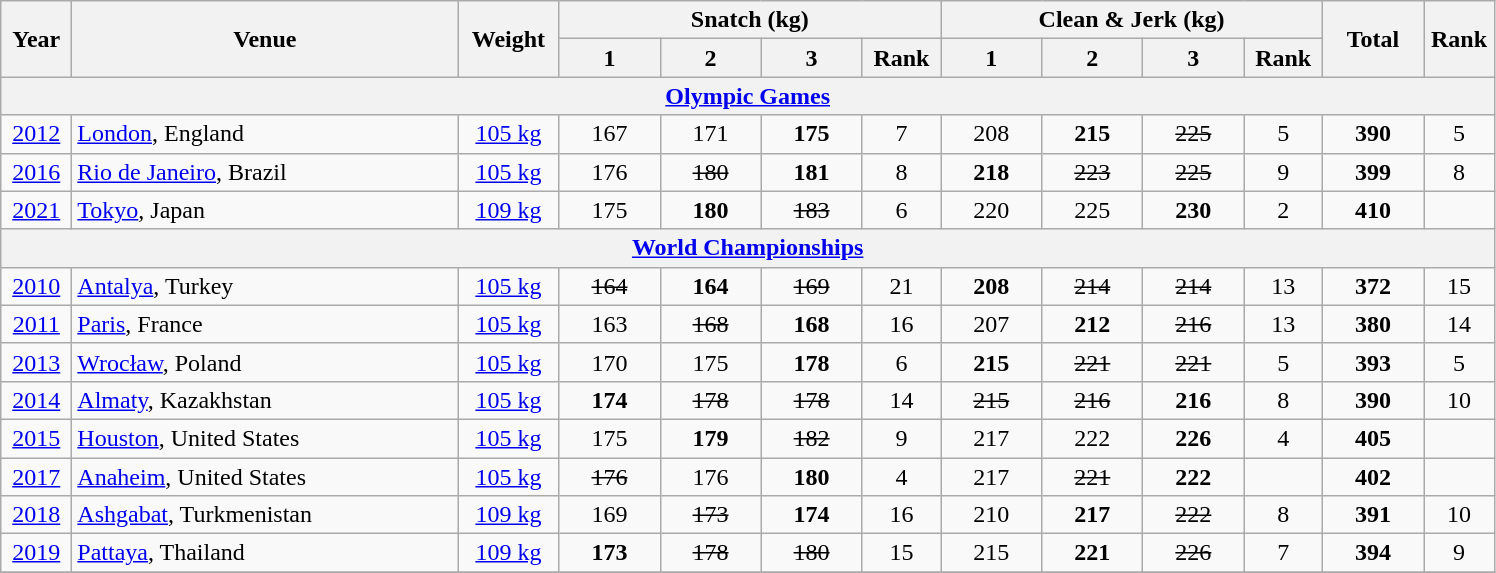<table class="wikitable" style="text-align:center;">
<tr>
<th rowspan=2 width=40>Year</th>
<th rowspan=2 width=250>Venue</th>
<th rowspan=2 width=60>Weight</th>
<th colspan=4>Snatch (kg)</th>
<th colspan=4>Clean & Jerk (kg)</th>
<th rowspan=2 width=60>Total</th>
<th rowspan=2 width=40>Rank</th>
</tr>
<tr>
<th width=60>1</th>
<th width=60>2</th>
<th width=60>3</th>
<th width=45>Rank</th>
<th width=60>1</th>
<th width=60>2</th>
<th width=60>3</th>
<th width=45>Rank</th>
</tr>
<tr>
<th colspan=13><a href='#'>Olympic Games</a></th>
</tr>
<tr>
<td><a href='#'>2012</a></td>
<td align=left> <a href='#'>London</a>, England</td>
<td><a href='#'>105 kg</a></td>
<td>167</td>
<td>171</td>
<td><strong>175</strong></td>
<td>7</td>
<td>208</td>
<td><strong>215</strong></td>
<td><s>225</s></td>
<td>5</td>
<td><strong>390</strong></td>
<td>5</td>
</tr>
<tr>
<td><a href='#'>2016</a></td>
<td align=left> <a href='#'>Rio de Janeiro</a>, Brazil</td>
<td><a href='#'>105 kg</a></td>
<td>176</td>
<td><s>180</s></td>
<td><strong>181</strong></td>
<td>8</td>
<td><strong>218</strong></td>
<td><s>223</s></td>
<td><s>225</s></td>
<td>9</td>
<td><strong>399</strong></td>
<td>8</td>
</tr>
<tr>
<td><a href='#'>2021</a></td>
<td align=left> <a href='#'>Tokyo</a>, Japan</td>
<td><a href='#'>109 kg</a></td>
<td>175</td>
<td><strong>180</strong></td>
<td><s>183</s></td>
<td>6</td>
<td>220</td>
<td>225</td>
<td><strong>230</strong></td>
<td>2</td>
<td><strong>410</strong></td>
<td></td>
</tr>
<tr>
<th colspan=13><a href='#'>World Championships</a></th>
</tr>
<tr>
<td><a href='#'>2010</a></td>
<td align=left> <a href='#'>Antalya</a>, Turkey</td>
<td><a href='#'>105 kg</a></td>
<td><s>164</s></td>
<td><strong>164</strong></td>
<td><s>169</s></td>
<td>21</td>
<td><strong>208</strong></td>
<td><s>214</s></td>
<td><s>214</s></td>
<td>13</td>
<td><strong>372</strong></td>
<td>15</td>
</tr>
<tr>
<td><a href='#'>2011</a></td>
<td align=left> <a href='#'>Paris</a>, France</td>
<td><a href='#'>105 kg</a></td>
<td>163</td>
<td><s>168</s></td>
<td><strong>168</strong></td>
<td>16</td>
<td>207</td>
<td><strong>212</strong></td>
<td><s>216</s></td>
<td>13</td>
<td><strong>380</strong></td>
<td>14</td>
</tr>
<tr>
<td><a href='#'>2013</a></td>
<td align=left> <a href='#'>Wrocław</a>, Poland</td>
<td><a href='#'>105 kg</a></td>
<td>170</td>
<td>175</td>
<td><strong>178</strong></td>
<td>6</td>
<td><strong>215</strong></td>
<td><s>221</s></td>
<td><s>221</s></td>
<td>5</td>
<td><strong>393</strong></td>
<td>5</td>
</tr>
<tr>
<td><a href='#'>2014</a></td>
<td align=left> <a href='#'>Almaty</a>, Kazakhstan</td>
<td><a href='#'>105 kg</a></td>
<td><strong>174</strong></td>
<td><s>178</s></td>
<td><s>178</s></td>
<td>14</td>
<td><s>215</s></td>
<td><s>216</s></td>
<td><strong>216</strong></td>
<td>8</td>
<td><strong>390</strong></td>
<td>10</td>
</tr>
<tr>
<td><a href='#'>2015</a></td>
<td align=left> <a href='#'>Houston</a>, United States</td>
<td><a href='#'>105 kg</a></td>
<td>175</td>
<td><strong>179</strong></td>
<td><s>182</s></td>
<td>9</td>
<td>217</td>
<td>222</td>
<td><strong>226</strong></td>
<td>4</td>
<td><strong>405</strong></td>
<td></td>
</tr>
<tr>
<td><a href='#'>2017</a></td>
<td align=left> <a href='#'>Anaheim</a>, United States</td>
<td><a href='#'>105 kg</a></td>
<td><s>176</s></td>
<td>176</td>
<td><strong>180</strong></td>
<td>4</td>
<td>217</td>
<td><s>221</s></td>
<td><strong>222</strong></td>
<td></td>
<td><strong>402</strong></td>
<td></td>
</tr>
<tr>
<td><a href='#'>2018</a></td>
<td align=left> <a href='#'>Ashgabat</a>, Turkmenistan</td>
<td><a href='#'>109 kg</a></td>
<td>169</td>
<td><s>173</s></td>
<td><strong>174</strong></td>
<td>16</td>
<td>210</td>
<td><strong>217</strong></td>
<td><s>222</s></td>
<td>8</td>
<td><strong>391</strong></td>
<td>10</td>
</tr>
<tr>
<td><a href='#'>2019</a></td>
<td align=left> <a href='#'>Pattaya</a>, Thailand</td>
<td><a href='#'>109 kg</a></td>
<td><strong>173</strong></td>
<td><s>178</s></td>
<td><s>180</s></td>
<td>15</td>
<td>215</td>
<td><strong>221</strong></td>
<td><s>226</s></td>
<td>7</td>
<td><strong>394</strong></td>
<td>9</td>
</tr>
<tr>
</tr>
</table>
